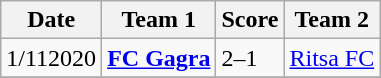<table class="wikitable">
<tr>
<th>Date</th>
<th>Team 1</th>
<th>Score</th>
<th>Team 2</th>
</tr>
<tr>
<td>1/112020</td>
<td><strong><a href='#'>FC Gagra</a></strong></td>
<td>2–1</td>
<td><a href='#'>Ritsa FC</a></td>
</tr>
<tr>
</tr>
</table>
